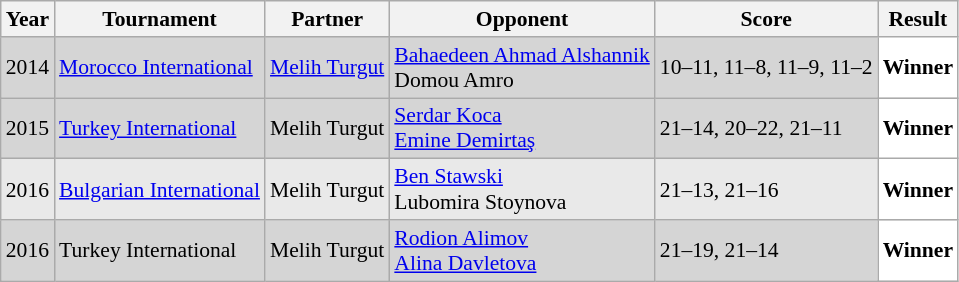<table class="sortable wikitable" style="font-size: 90%;">
<tr>
<th>Year</th>
<th>Tournament</th>
<th>Partner</th>
<th>Opponent</th>
<th>Score</th>
<th>Result</th>
</tr>
<tr style="background:#D5D5D5">
<td align="center">2014</td>
<td align="left"><a href='#'>Morocco International</a></td>
<td align="left"> <a href='#'>Melih Turgut</a></td>
<td align="left"> <a href='#'>Bahaedeen Ahmad Alshannik</a><br> Domou Amro</td>
<td align="left">10–11, 11–8, 11–9, 11–2</td>
<td style="text-align:left; background:white"> <strong>Winner</strong></td>
</tr>
<tr style="background:#D5D5D5">
<td align="center">2015</td>
<td align="left"><a href='#'>Turkey International</a></td>
<td align="left"> Melih Turgut</td>
<td align="left"> <a href='#'>Serdar Koca</a><br> <a href='#'>Emine Demirtaş</a></td>
<td align="left">21–14, 20–22, 21–11</td>
<td style="text-align:left; background:white"> <strong>Winner</strong></td>
</tr>
<tr style="background:#E9E9E9">
<td align="center">2016</td>
<td align="left"><a href='#'>Bulgarian International</a></td>
<td align="left"> Melih Turgut</td>
<td align="left"> <a href='#'>Ben Stawski</a><br> Lubomira Stoynova</td>
<td align="left">21–13, 21–16</td>
<td style="text-align:left; background:white"> <strong>Winner</strong></td>
</tr>
<tr style="background:#D5D5D5">
<td align="center">2016</td>
<td align="left">Turkey International</td>
<td align="left"> Melih Turgut</td>
<td align="left"> <a href='#'>Rodion Alimov</a><br> <a href='#'>Alina Davletova</a></td>
<td align="left">21–19, 21–14</td>
<td style="text-align:left; background:white"> <strong>Winner</strong></td>
</tr>
</table>
